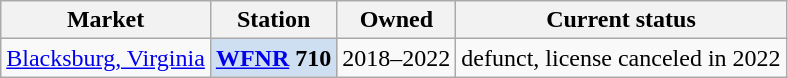<table class="wikitable">
<tr>
<th>Market</th>
<th>Station</th>
<th>Owned</th>
<th>Current status</th>
</tr>
<tr style="vertical-align: top; text-align: left;">
<td><a href='#'>Blacksburg, Virginia</a></td>
<th style="background: #cedff2;"><a href='#'>WFNR</a> 710</th>
<td>2018–2022</td>
<td>defunct, license canceled in 2022</td>
</tr>
</table>
